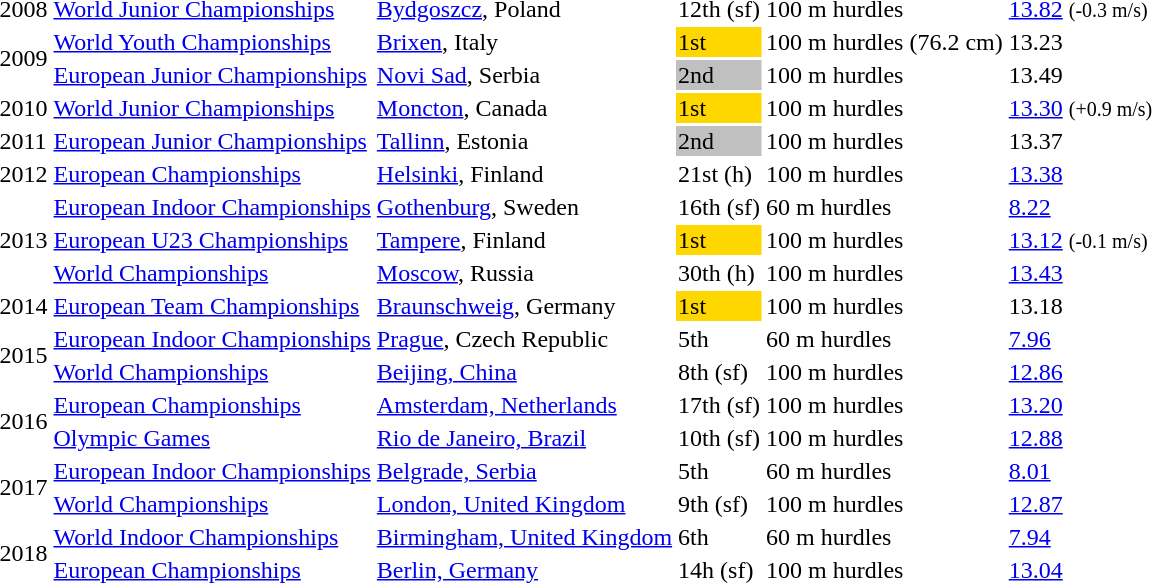<table>
<tr>
<td>2008</td>
<td><a href='#'>World Junior Championships</a></td>
<td><a href='#'>Bydgoszcz</a>, Poland</td>
<td>12th (sf)</td>
<td>100 m hurdles</td>
<td><a href='#'>13.82</a> <small>(-0.3 m/s)</small></td>
</tr>
<tr>
<td rowspan=2>2009</td>
<td><a href='#'>World Youth Championships</a></td>
<td><a href='#'>Brixen</a>, Italy</td>
<td bgcolor="gold">1st</td>
<td>100 m hurdles (76.2 cm)</td>
<td>13.23</td>
</tr>
<tr>
<td><a href='#'>European Junior Championships</a></td>
<td><a href='#'>Novi Sad</a>, Serbia</td>
<td bgcolor="silver">2nd</td>
<td>100 m hurdles</td>
<td>13.49</td>
</tr>
<tr>
<td>2010</td>
<td><a href='#'>World Junior Championships</a></td>
<td><a href='#'>Moncton</a>, Canada</td>
<td bgcolor="gold">1st</td>
<td>100 m hurdles</td>
<td><a href='#'>13.30</a> <small>(+0.9 m/s)</small></td>
</tr>
<tr>
<td>2011</td>
<td><a href='#'>European Junior Championships</a></td>
<td><a href='#'>Tallinn</a>, Estonia</td>
<td bgcolor="silver">2nd</td>
<td>100 m hurdles</td>
<td>13.37</td>
</tr>
<tr>
<td>2012</td>
<td><a href='#'>European Championships</a></td>
<td><a href='#'>Helsinki</a>, Finland</td>
<td>21st (h)</td>
<td>100 m hurdles</td>
<td><a href='#'>13.38</a></td>
</tr>
<tr>
<td rowspan=3>2013</td>
<td><a href='#'>European Indoor Championships</a></td>
<td><a href='#'>Gothenburg</a>, Sweden</td>
<td>16th (sf)</td>
<td>60 m hurdles</td>
<td><a href='#'>8.22</a></td>
</tr>
<tr>
<td><a href='#'>European U23 Championships</a></td>
<td><a href='#'>Tampere</a>, Finland</td>
<td bgcolor="gold">1st</td>
<td>100 m hurdles</td>
<td><a href='#'>13.12</a> <small>(-0.1 m/s)</small></td>
</tr>
<tr>
<td><a href='#'>World Championships</a></td>
<td><a href='#'>Moscow</a>, Russia</td>
<td>30th (h)</td>
<td>100 m hurdles</td>
<td><a href='#'>13.43</a></td>
</tr>
<tr>
<td>2014</td>
<td><a href='#'>European Team Championships</a></td>
<td><a href='#'>Braunschweig</a>, Germany</td>
<td bgcolor="gold">1st</td>
<td>100 m hurdles</td>
<td>13.18</td>
</tr>
<tr>
<td rowspan=2>2015</td>
<td><a href='#'>European Indoor Championships</a></td>
<td><a href='#'>Prague</a>, Czech Republic</td>
<td>5th</td>
<td>60 m hurdles</td>
<td><a href='#'>7.96</a></td>
</tr>
<tr>
<td><a href='#'>World Championships</a></td>
<td><a href='#'>Beijing, China</a></td>
<td>8th (sf)</td>
<td>100 m hurdles</td>
<td><a href='#'>12.86</a></td>
</tr>
<tr>
<td rowspan=2>2016</td>
<td><a href='#'>European Championships</a></td>
<td><a href='#'>Amsterdam, Netherlands</a></td>
<td>17th (sf)</td>
<td>100 m hurdles</td>
<td><a href='#'>13.20</a></td>
</tr>
<tr>
<td><a href='#'>Olympic Games</a></td>
<td><a href='#'>Rio de Janeiro, Brazil</a></td>
<td>10th (sf)</td>
<td>100 m hurdles</td>
<td><a href='#'>12.88</a></td>
</tr>
<tr>
<td rowspan=2>2017</td>
<td><a href='#'>European Indoor Championships</a></td>
<td><a href='#'>Belgrade, Serbia</a></td>
<td>5th</td>
<td>60 m hurdles</td>
<td><a href='#'>8.01</a></td>
</tr>
<tr>
<td><a href='#'>World Championships</a></td>
<td><a href='#'>London, United Kingdom</a></td>
<td>9th (sf)</td>
<td>100 m hurdles</td>
<td><a href='#'>12.87</a></td>
</tr>
<tr>
<td rowspan=2>2018</td>
<td><a href='#'>World Indoor Championships</a></td>
<td><a href='#'>Birmingham, United Kingdom</a></td>
<td>6th</td>
<td>60 m hurdles</td>
<td><a href='#'>7.94</a></td>
</tr>
<tr>
<td><a href='#'>European Championships</a></td>
<td><a href='#'>Berlin, Germany</a></td>
<td>14h (sf)</td>
<td>100 m hurdles</td>
<td><a href='#'>13.04</a></td>
</tr>
</table>
